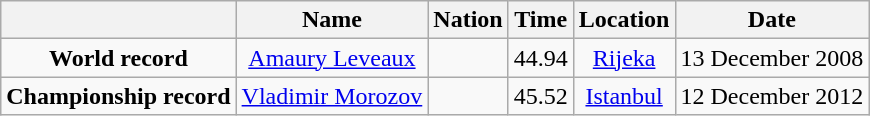<table class=wikitable style=text-align:center>
<tr>
<th></th>
<th>Name</th>
<th>Nation</th>
<th>Time</th>
<th>Location</th>
<th>Date</th>
</tr>
<tr>
<td><strong>World record</strong></td>
<td><a href='#'>Amaury Leveaux</a></td>
<td></td>
<td align=left>44.94</td>
<td><a href='#'>Rijeka</a></td>
<td>13 December 2008</td>
</tr>
<tr>
<td><strong>Championship record</strong></td>
<td><a href='#'>Vladimir Morozov</a></td>
<td></td>
<td align=left>45.52</td>
<td><a href='#'>Istanbul</a></td>
<td>12 December 2012</td>
</tr>
</table>
